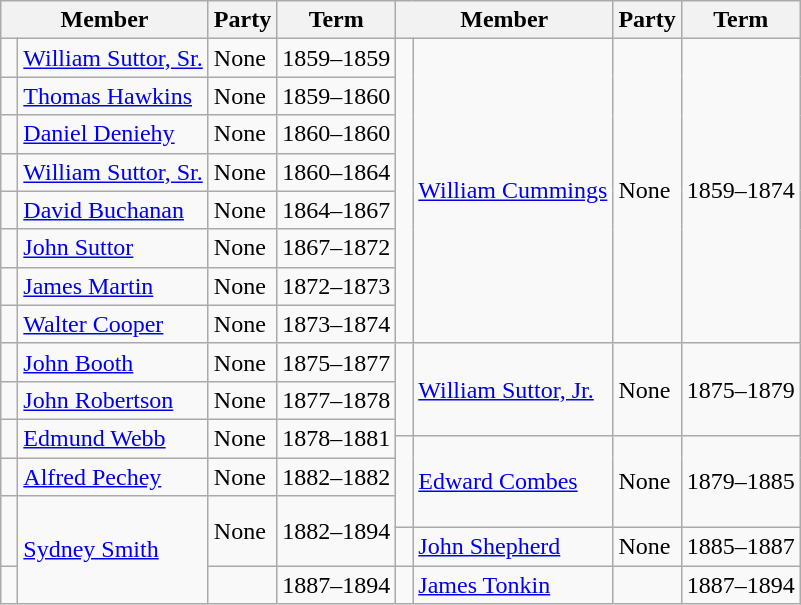<table class="wikitable">
<tr>
<th colspan="2">Member</th>
<th>Party</th>
<th>Term</th>
<th colspan="2">Member</th>
<th>Party</th>
<th>Term</th>
</tr>
<tr>
<td> </td>
<td><a href='#'>William Suttor, Sr.</a></td>
<td>None</td>
<td>1859–1859</td>
<td rowspan="8" > </td>
<td rowspan="8"><a href='#'>William Cummings</a></td>
<td rowspan="8">None</td>
<td rowspan="8">1859–1874</td>
</tr>
<tr>
<td> </td>
<td><a href='#'>Thomas Hawkins</a></td>
<td>None</td>
<td>1859–1860</td>
</tr>
<tr>
<td> </td>
<td><a href='#'>Daniel Deniehy</a></td>
<td>None</td>
<td>1860–1860</td>
</tr>
<tr>
<td> </td>
<td><a href='#'>William Suttor, Sr.</a></td>
<td>None</td>
<td>1860–1864</td>
</tr>
<tr>
<td> </td>
<td><a href='#'>David Buchanan</a></td>
<td>None</td>
<td>1864–1867</td>
</tr>
<tr>
<td> </td>
<td><a href='#'>John Suttor</a></td>
<td>None</td>
<td>1867–1872</td>
</tr>
<tr>
<td> </td>
<td><a href='#'>James Martin</a></td>
<td>None</td>
<td>1872–1873</td>
</tr>
<tr>
<td> </td>
<td><a href='#'>Walter Cooper</a></td>
<td>None</td>
<td>1873–1874</td>
</tr>
<tr>
<td> </td>
<td><a href='#'>John Booth</a></td>
<td>None</td>
<td>1875–1877</td>
<td rowspan="3" > <br> <br> </td>
<td rowspan="3"><a href='#'>William Suttor, Jr.</a></td>
<td rowspan="3">None</td>
<td rowspan="3">1875–1879</td>
</tr>
<tr>
<td> </td>
<td><a href='#'>John Robertson</a></td>
<td>None</td>
<td>1877–1878</td>
</tr>
<tr>
<td rowspan="2" > </td>
<td rowspan="2"><a href='#'>Edmund Webb</a></td>
<td rowspan="2">None</td>
<td rowspan="2">1878–1881</td>
</tr>
<tr>
<td rowspan="3" > <br> <br> </td>
<td rowspan="3"><a href='#'>Edward Combes</a></td>
<td rowspan="3">None</td>
<td rowspan="3">1879–1885</td>
</tr>
<tr>
<td> </td>
<td><a href='#'>Alfred Pechey</a></td>
<td>None</td>
<td>1882–1882</td>
</tr>
<tr>
<td rowspan="2" > </td>
<td rowspan="3"><a href='#'>Sydney Smith</a></td>
<td rowspan="2">None</td>
<td rowspan="2">1882–1894</td>
</tr>
<tr>
<td> </td>
<td><a href='#'>John Shepherd</a></td>
<td>None</td>
<td>1885–1887</td>
</tr>
<tr>
<td> </td>
<td></td>
<td>1887–1894</td>
<td> </td>
<td><a href='#'>James Tonkin</a></td>
<td></td>
<td>1887–1894</td>
</tr>
</table>
